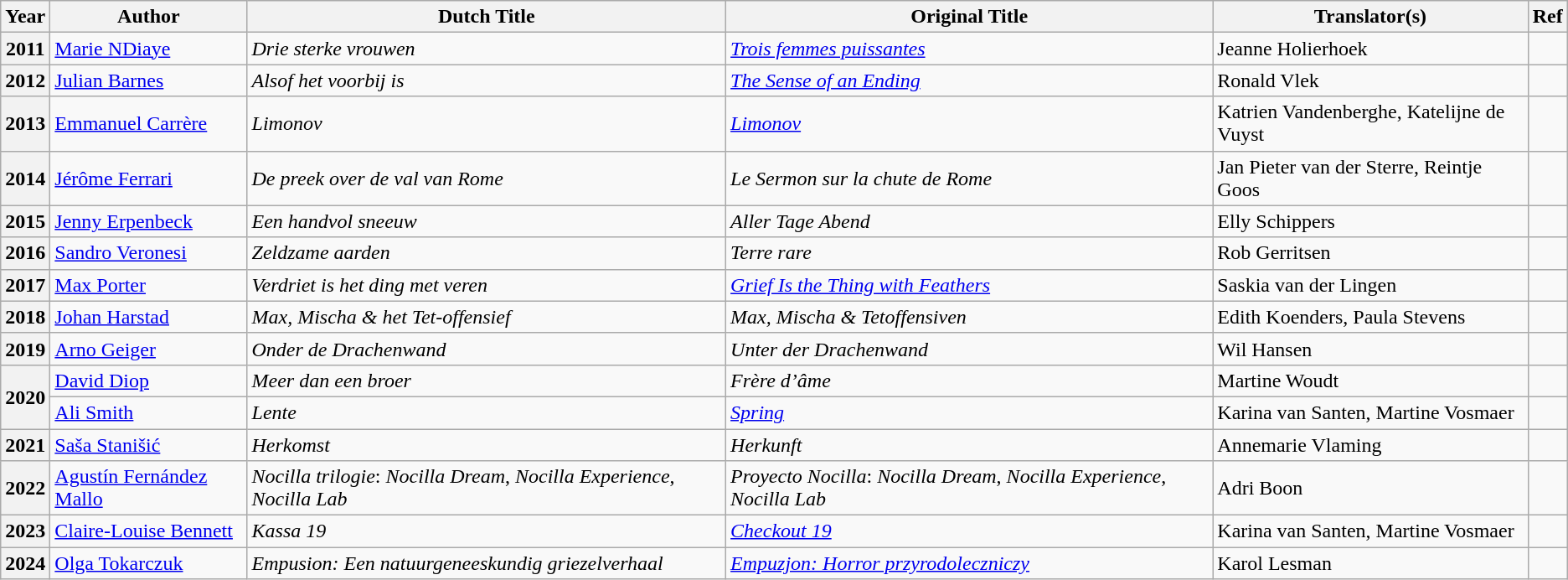<table class="wikitable sortable">
<tr>
<th>Year</th>
<th>Author</th>
<th>Dutch Title</th>
<th>Original Title</th>
<th>Translator(s)</th>
<th>Ref</th>
</tr>
<tr>
<th>2011</th>
<td> <a href='#'>Marie NDiaye</a></td>
<td><em>Drie sterke vrouwen</em></td>
<td><em><a href='#'>Trois femmes puissantes</a></em></td>
<td>Jeanne Holierhoek</td>
<td></td>
</tr>
<tr>
<th>2012</th>
<td> <a href='#'>Julian Barnes</a></td>
<td><em>Alsof het voorbij is</em></td>
<td><em><a href='#'>The Sense of an Ending</a></em></td>
<td>Ronald Vlek</td>
<td></td>
</tr>
<tr>
<th>2013</th>
<td> <a href='#'>Emmanuel Carrère</a></td>
<td><em>Limonov</em></td>
<td><em><a href='#'>Limonov</a></em></td>
<td>Katrien Vandenberghe, Katelijne de Vuyst</td>
<td></td>
</tr>
<tr>
<th>2014</th>
<td> <a href='#'>Jérôme Ferrari</a></td>
<td><em>De preek over de val van Rome</em></td>
<td><em>Le Sermon sur la chute de Rome</em></td>
<td>Jan Pieter van der Sterre, Reintje Goos</td>
<td></td>
</tr>
<tr>
<th>2015</th>
<td> <a href='#'>Jenny Erpenbeck</a></td>
<td><em>Een handvol sneeuw</em></td>
<td><em>Aller Tage Abend</em></td>
<td>Elly Schippers</td>
<td></td>
</tr>
<tr>
<th>2016</th>
<td> <a href='#'>Sandro Veronesi</a></td>
<td><em>Zeldzame aarden</em></td>
<td><em>Terre rare</em></td>
<td>Rob Gerritsen</td>
<td></td>
</tr>
<tr>
<th>2017</th>
<td> <a href='#'>Max Porter</a></td>
<td><em>Verdriet is het ding met veren</em></td>
<td><em><a href='#'>Grief Is the Thing with Feathers</a></em></td>
<td>Saskia van der Lingen</td>
<td></td>
</tr>
<tr>
<th>2018</th>
<td> <a href='#'>Johan Harstad</a></td>
<td><em>Max, Mischa & het Tet-offensief</em></td>
<td><em>Max, Mischa & Tetoffensiven</em></td>
<td>Edith Koenders, Paula Stevens</td>
<td></td>
</tr>
<tr>
<th>2019</th>
<td> <a href='#'>Arno Geiger</a></td>
<td><em>Onder de Drachenwand</em></td>
<td><em>Unter der Drachenwand</em></td>
<td>Wil Hansen</td>
<td></td>
</tr>
<tr>
<th rowspan="2">2020</th>
<td> <a href='#'>David Diop</a></td>
<td><em>Meer dan een broer</em></td>
<td><em>Frère d’âme</em></td>
<td>Martine Woudt</td>
<td></td>
</tr>
<tr>
<td> <a href='#'>Ali Smith</a></td>
<td><em>Lente</em></td>
<td><em><a href='#'>Spring</a></em></td>
<td>Karina van Santen, Martine Vosmaer</td>
<td></td>
</tr>
<tr>
<th>2021</th>
<td> <a href='#'>Saša Stanišić</a></td>
<td><em>Herkomst</em></td>
<td><em>Herkunft</em></td>
<td>Annemarie Vlaming</td>
<td></td>
</tr>
<tr>
<th>2022</th>
<td> <a href='#'>Agustín Fernández Mallo</a></td>
<td><em>Nocilla trilogie</em>: <em>Nocilla Dream</em>, <em>Nocilla Experience</em>, <em>Nocilla Lab</em></td>
<td><em>Proyecto Nocilla</em>: <em>Nocilla Dream</em>, <em>Nocilla Experience</em>, <em>Nocilla Lab</em></td>
<td>Adri Boon</td>
<td></td>
</tr>
<tr>
<th>2023</th>
<td> <a href='#'>Claire-Louise Bennett</a></td>
<td><em>Kassa 19</em></td>
<td><em><a href='#'>Checkout 19</a></em></td>
<td>Karina van Santen, Martine Vosmaer</td>
<td></td>
</tr>
<tr>
<th>2024</th>
<td> <a href='#'>Olga Tokarczuk</a></td>
<td><em>Empusion: Een natuurgeneeskundig griezelverhaal</em></td>
<td><em><a href='#'>Empuzjon: Horror przyrodoleczniczy</a></em></td>
<td>Karol Lesman</td>
<td></td>
</tr>
</table>
